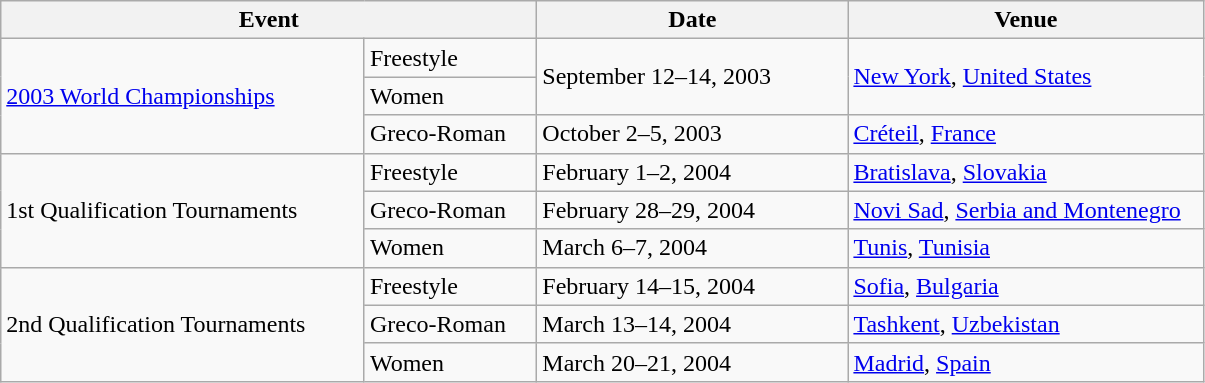<table class="wikitable">
<tr>
<th width=350 colspan="2">Event</th>
<th width=200>Date</th>
<th width=230>Venue</th>
</tr>
<tr>
<td rowspan="3"><a href='#'>2003 World Championships</a></td>
<td>Freestyle</td>
<td rowspan="2">September 12–14, 2003</td>
<td rowspan="2"> <a href='#'>New York</a>, <a href='#'>United States</a></td>
</tr>
<tr>
<td>Women</td>
</tr>
<tr>
<td>Greco-Roman</td>
<td>October 2–5, 2003</td>
<td> <a href='#'>Créteil</a>, <a href='#'>France</a></td>
</tr>
<tr>
<td rowspan="3">1st Qualification Tournaments</td>
<td>Freestyle</td>
<td>February 1–2, 2004</td>
<td> <a href='#'>Bratislava</a>, <a href='#'>Slovakia</a></td>
</tr>
<tr>
<td>Greco-Roman</td>
<td>February 28–29, 2004</td>
<td> <a href='#'>Novi Sad</a>, <a href='#'>Serbia and Montenegro</a></td>
</tr>
<tr>
<td>Women</td>
<td>March 6–7, 2004</td>
<td> <a href='#'>Tunis</a>, <a href='#'>Tunisia</a></td>
</tr>
<tr>
<td rowspan="3">2nd Qualification Tournaments</td>
<td>Freestyle</td>
<td>February 14–15, 2004</td>
<td> <a href='#'>Sofia</a>, <a href='#'>Bulgaria</a></td>
</tr>
<tr>
<td>Greco-Roman</td>
<td>March 13–14, 2004</td>
<td> <a href='#'>Tashkent</a>, <a href='#'>Uzbekistan</a></td>
</tr>
<tr>
<td>Women</td>
<td>March 20–21, 2004</td>
<td> <a href='#'>Madrid</a>, <a href='#'>Spain</a></td>
</tr>
</table>
